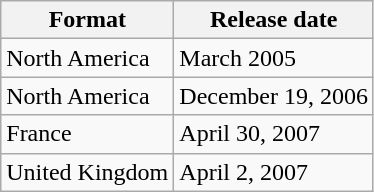<table class="wikitable">
<tr>
<th>Format</th>
<th>Release date</th>
</tr>
<tr>
<td>North America </td>
<td>March 2005</td>
</tr>
<tr>
<td>North America </td>
<td>December 19, 2006</td>
</tr>
<tr>
<td>France</td>
<td>April 30, 2007</td>
</tr>
<tr>
<td>United Kingdom</td>
<td>April 2, 2007</td>
</tr>
</table>
